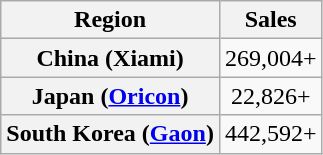<table class="wikitable plainrowheaders" style="text-align:center;">
<tr>
<th>Region</th>
<th>Sales</th>
</tr>
<tr>
<th scope="row">China (Xiami)</th>
<td>269,004+</td>
</tr>
<tr>
<th scope="row">Japan (<a href='#'>Oricon</a>)</th>
<td>22,826+</td>
</tr>
<tr>
<th scope="row">South Korea (<a href='#'>Gaon</a>)</th>
<td>442,592+</td>
</tr>
</table>
